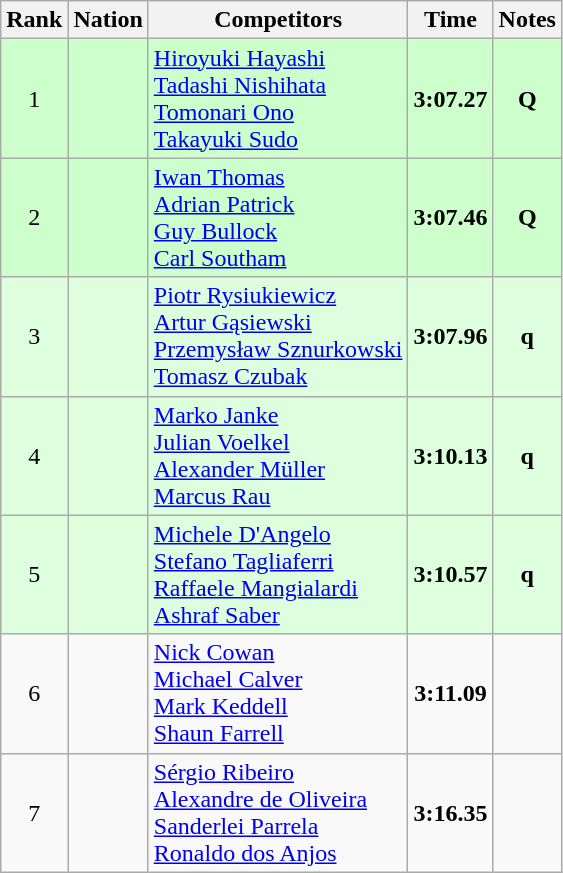<table class="wikitable sortable" style="text-align:center">
<tr>
<th>Rank</th>
<th>Nation</th>
<th>Competitors</th>
<th>Time</th>
<th>Notes</th>
</tr>
<tr bgcolor=ccffcc>
<td>1</td>
<td align=left></td>
<td align=left><a href='#'>Hiroyuki Hayashi</a><br><a href='#'>Tadashi Nishihata</a><br><a href='#'>Tomonari Ono</a><br><a href='#'>Takayuki Sudo</a></td>
<td><strong>3:07.27</strong></td>
<td><strong>Q</strong></td>
</tr>
<tr bgcolor=ccffcc>
<td>2</td>
<td align=left></td>
<td align=left><a href='#'>Iwan Thomas</a><br><a href='#'>Adrian Patrick</a><br><a href='#'>Guy Bullock</a><br><a href='#'>Carl Southam</a></td>
<td><strong>3:07.46</strong></td>
<td><strong>Q</strong></td>
</tr>
<tr bgcolor=ddffdd>
<td>3</td>
<td align=left></td>
<td align=left><a href='#'>Piotr Rysiukiewicz</a><br><a href='#'>Artur Gąsiewski</a><br><a href='#'>Przemysław Sznurkowski</a><br><a href='#'>Tomasz Czubak</a></td>
<td><strong>3:07.96</strong></td>
<td><strong>q</strong></td>
</tr>
<tr bgcolor=ddffdd>
<td>4</td>
<td align=left></td>
<td align=left><a href='#'>Marko Janke</a><br><a href='#'>Julian Voelkel</a><br><a href='#'>Alexander Müller</a><br><a href='#'>Marcus Rau</a></td>
<td><strong>3:10.13</strong></td>
<td><strong>q</strong></td>
</tr>
<tr bgcolor=ddffdd>
<td>5</td>
<td align=left></td>
<td align=left><a href='#'>Michele D'Angelo</a><br><a href='#'>Stefano Tagliaferri</a><br><a href='#'>Raffaele Mangialardi</a><br><a href='#'>Ashraf Saber</a></td>
<td><strong>3:10.57</strong></td>
<td><strong>q</strong></td>
</tr>
<tr>
<td>6</td>
<td align=left></td>
<td align=left><a href='#'>Nick Cowan</a><br><a href='#'>Michael Calver</a><br><a href='#'>Mark Keddell</a><br><a href='#'>Shaun Farrell</a></td>
<td><strong>3:11.09</strong></td>
<td></td>
</tr>
<tr>
<td>7</td>
<td align=left></td>
<td align=left><a href='#'>Sérgio Ribeiro</a><br><a href='#'>Alexandre de Oliveira</a><br><a href='#'>Sanderlei Parrela</a><br><a href='#'>Ronaldo dos Anjos</a></td>
<td><strong>3:16.35</strong></td>
<td></td>
</tr>
</table>
